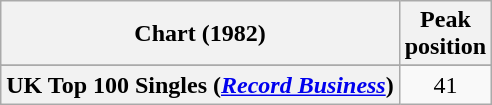<table class="wikitable plainrowheaders" style="text-align:center">
<tr>
<th>Chart (1982)</th>
<th>Peak<br>position</th>
</tr>
<tr>
</tr>
<tr>
<th scope="row">UK Top 100 Singles (<em><a href='#'>Record Business</a></em>)</th>
<td>41</td>
</tr>
</table>
